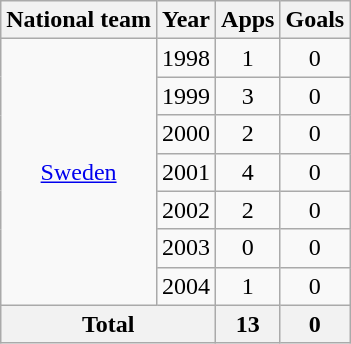<table class="wikitable" style="text-align:center">
<tr>
<th>National team</th>
<th>Year</th>
<th>Apps</th>
<th>Goals</th>
</tr>
<tr>
<td rowspan="7"><a href='#'>Sweden</a></td>
<td>1998</td>
<td>1</td>
<td>0</td>
</tr>
<tr>
<td>1999</td>
<td>3</td>
<td>0</td>
</tr>
<tr>
<td>2000</td>
<td>2</td>
<td>0</td>
</tr>
<tr>
<td>2001</td>
<td>4</td>
<td>0</td>
</tr>
<tr>
<td>2002</td>
<td>2</td>
<td>0</td>
</tr>
<tr>
<td>2003</td>
<td>0</td>
<td>0</td>
</tr>
<tr>
<td>2004</td>
<td>1</td>
<td>0</td>
</tr>
<tr>
<th colspan="2">Total</th>
<th>13</th>
<th>0</th>
</tr>
</table>
